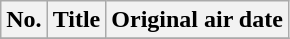<table class="wikitable plainrowheaders">
<tr>
<th>No.</th>
<th>Title</th>
<th>Original air date</th>
</tr>
<tr>
</tr>
</table>
